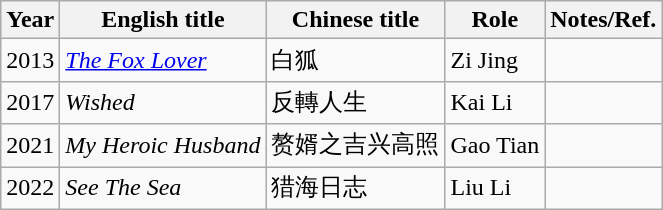<table class="wikitable sortable">
<tr>
<th>Year</th>
<th>English title</th>
<th>Chinese title</th>
<th>Role</th>
<th class="unsortable">Notes/Ref.</th>
</tr>
<tr>
<td>2013</td>
<td><em><a href='#'>The Fox Lover</a></em></td>
<td>白狐</td>
<td>Zi Jing</td>
<td></td>
</tr>
<tr>
<td>2017</td>
<td><em>Wished</em></td>
<td>反轉人生</td>
<td>Kai Li</td>
<td></td>
</tr>
<tr>
<td>2021</td>
<td><em>My Heroic Husband</em></td>
<td>赘婿之吉兴高照</td>
<td>Gao Tian</td>
<td></td>
</tr>
<tr>
<td>2022</td>
<td><em>See The Sea</em></td>
<td>猎海日志</td>
<td>Liu Li</td>
<td></td>
</tr>
</table>
